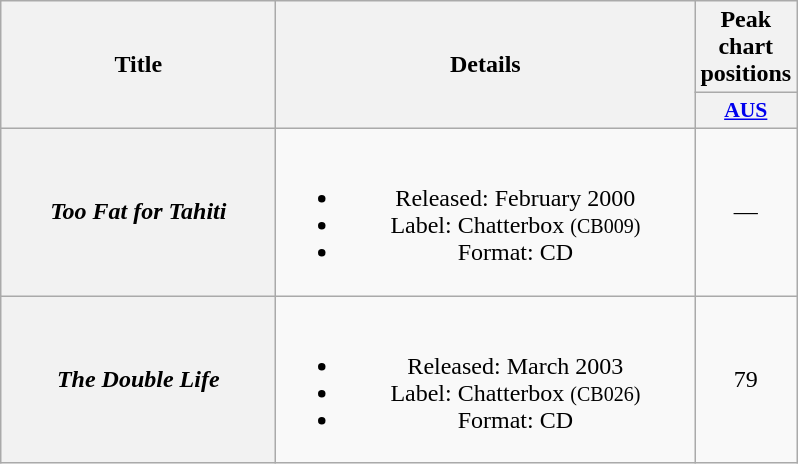<table class="wikitable plainrowheaders" style="text-align:center;" border="1">
<tr>
<th scope="col" rowspan="2" style="width:11em;">Title</th>
<th scope="col" rowspan="2" style="width:17em;">Details</th>
<th scope="col" colspan="1">Peak chart positions</th>
</tr>
<tr>
<th scope="col" style="width:3em;font-size:90%;"><a href='#'>AUS</a><br></th>
</tr>
<tr>
<th scope="row"><em>Too Fat for Tahiti</em></th>
<td><br><ul><li>Released: February 2000</li><li>Label: Chatterbox <small>(CB009)</small></li><li>Format: CD</li></ul></td>
<td>—</td>
</tr>
<tr>
<th scope="row"><em>The Double Life</em></th>
<td><br><ul><li>Released: March 2003</li><li>Label: Chatterbox <small>(CB026)</small></li><li>Format: CD</li></ul></td>
<td>79</td>
</tr>
</table>
